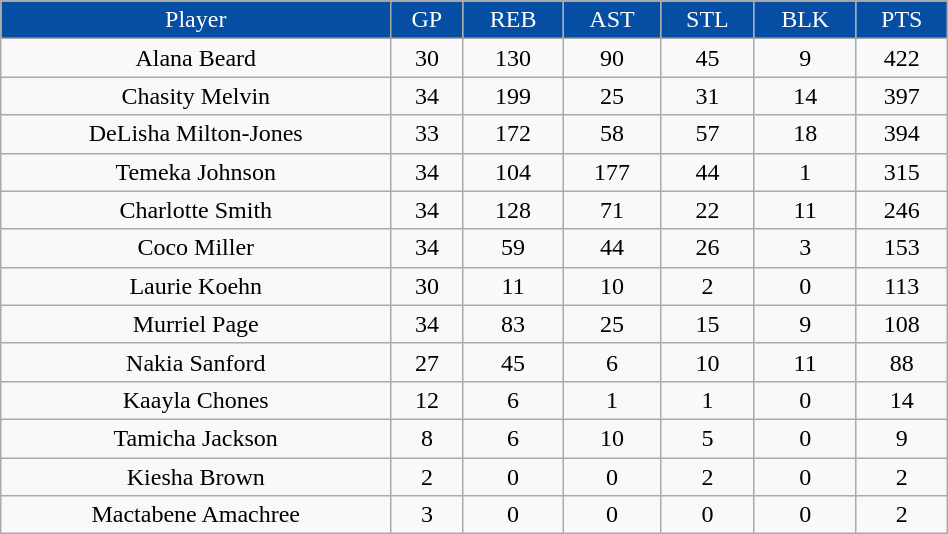<table class="wikitable" width="50%">
<tr align="center" style="background:#054ea4; color:white;">
<td>Player</td>
<td>GP</td>
<td>REB</td>
<td>AST</td>
<td>STL</td>
<td>BLK</td>
<td>PTS</td>
</tr>
<tr align="center">
<td>Alana Beard</td>
<td>30</td>
<td>130</td>
<td>90</td>
<td>45</td>
<td>9</td>
<td>422</td>
</tr>
<tr align="center">
<td>Chasity Melvin</td>
<td>34</td>
<td>199</td>
<td>25</td>
<td>31</td>
<td>14</td>
<td>397</td>
</tr>
<tr align="center">
<td>DeLisha Milton-Jones</td>
<td>33</td>
<td>172</td>
<td>58</td>
<td>57</td>
<td>18</td>
<td>394</td>
</tr>
<tr align="center">
<td>Temeka Johnson</td>
<td>34</td>
<td>104</td>
<td>177</td>
<td>44</td>
<td>1</td>
<td>315</td>
</tr>
<tr align="center">
<td>Charlotte Smith</td>
<td>34</td>
<td>128</td>
<td>71</td>
<td>22</td>
<td>11</td>
<td>246</td>
</tr>
<tr align="center">
<td>Coco Miller</td>
<td>34</td>
<td>59</td>
<td>44</td>
<td>26</td>
<td>3</td>
<td>153</td>
</tr>
<tr align="center">
<td>Laurie Koehn</td>
<td>30</td>
<td>11</td>
<td>10</td>
<td>2</td>
<td>0</td>
<td>113</td>
</tr>
<tr align="center">
<td>Murriel Page</td>
<td>34</td>
<td>83</td>
<td>25</td>
<td>15</td>
<td>9</td>
<td>108</td>
</tr>
<tr align="center">
<td>Nakia Sanford</td>
<td>27</td>
<td>45</td>
<td>6</td>
<td>10</td>
<td>11</td>
<td>88</td>
</tr>
<tr align="center">
<td>Kaayla Chones</td>
<td>12</td>
<td>6</td>
<td>1</td>
<td>1</td>
<td>0</td>
<td>14</td>
</tr>
<tr align="center">
<td>Tamicha Jackson</td>
<td>8</td>
<td>6</td>
<td>10</td>
<td>5</td>
<td>0</td>
<td>9</td>
</tr>
<tr align="center">
<td>Kiesha Brown</td>
<td>2</td>
<td>0</td>
<td>0</td>
<td>2</td>
<td>0</td>
<td>2</td>
</tr>
<tr align="center">
<td>Mactabene Amachree</td>
<td>3</td>
<td>0</td>
<td>0</td>
<td>0</td>
<td>0</td>
<td>2</td>
</tr>
</table>
